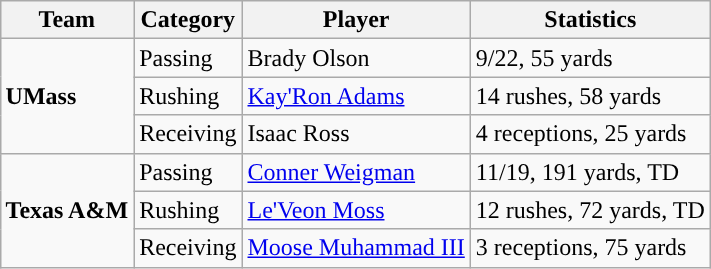<table class="wikitable" style="float: right;">
<tr>
<th>Team</th>
<th>Category</th>
<th>Player</th>
<th>Statistics</th>
</tr>
<tr>
<td rowspan=3><strong>UMass</strong></td>
<td>Passing</td>
<td>Brady Olson</td>
<td>9/22, 55 yards</td>
</tr>
<tr>
<td>Rushing</td>
<td><a href='#'>Kay'Ron Adams</a></td>
<td>14 rushes, 58 yards</td>
</tr>
<tr>
<td>Receiving</td>
<td>Isaac Ross</td>
<td>4 receptions, 25 yards</td>
</tr>
<tr>
<td rowspan=3><strong>Texas A&M</strong></td>
<td>Passing</td>
<td><a href='#'>Conner Weigman</a></td>
<td>11/19, 191 yards, TD</td>
</tr>
<tr>
<td>Rushing</td>
<td><a href='#'>Le'Veon Moss</a></td>
<td>12 rushes, 72 yards, TD</td>
</tr>
<tr>
<td>Receiving</td>
<td><a href='#'>Moose Muhammad III</a></td>
<td>3 receptions, 75 yards</td>
</tr>
</table>
